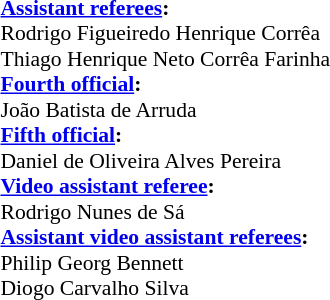<table width=50% style="font-size: 90%">
<tr>
<td><br><strong><a href='#'>Assistant referees</a>:</strong>
<br>Rodrigo Figueiredo Henrique Corrêa
<br>Thiago Henrique Neto Corrêa Farinha
<br><strong><a href='#'>Fourth official</a>:</strong>
<br>João Batista de Arruda
<br><strong><a href='#'>Fifth official</a>:</strong>
<br>Daniel de Oliveira Alves Pereira
<br><strong><a href='#'>Video assistant referee</a>:</strong>
<br>Rodrigo Nunes de Sá
<br><strong><a href='#'>Assistant video assistant referees</a>:</strong>
<br>Philip Georg Bennett
<br>Diogo Carvalho Silva</td>
</tr>
</table>
